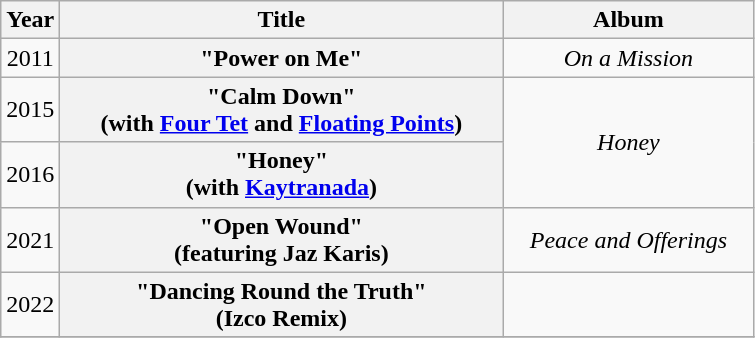<table class="wikitable plainrowheaders" style="text-align:center;">
<tr>
<th scope="col" style="width:1em;">Year</th>
<th scope="col" style="width:18em;">Title</th>
<th scope="col" style="width:10em;">Album</th>
</tr>
<tr>
<td>2011</td>
<th scope="row">"Power on Me"</th>
<td><em>On a Mission</em></td>
</tr>
<tr>
<td>2015</td>
<th scope="row">"Calm Down"<br><span>(with <a href='#'>Four Tet</a> and <a href='#'>Floating Points</a>)</span></th>
<td rowspan="2"><em>Honey</em></td>
</tr>
<tr>
<td>2016</td>
<th scope="row">"Honey"<br><span>(with <a href='#'>Kaytranada</a>)</span></th>
</tr>
<tr>
<td rowspan="1">2021</td>
<th scope="row">"Open Wound"<br><span>(featuring Jaz Karis)</span></th>
<td rowspan="1"><em>Peace and Offerings</em></td>
</tr>
<tr>
<td>2022</td>
<th scope="row">"Dancing Round the Truth"<br><span>(Izco Remix)</span></th>
<td></td>
</tr>
<tr>
</tr>
</table>
